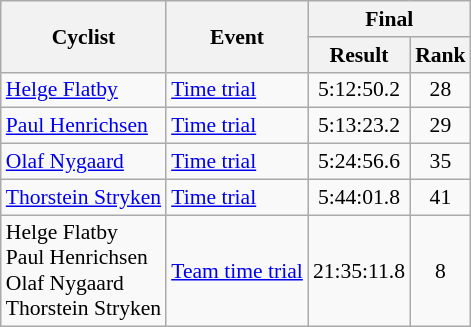<table class=wikitable style="font-size:90%">
<tr>
<th rowspan=2>Cyclist</th>
<th rowspan=2>Event</th>
<th colspan=2>Final</th>
</tr>
<tr>
<th>Result</th>
<th>Rank</th>
</tr>
<tr>
<td><a href='#'>Helge Flatby</a></td>
<td><a href='#'>Time trial</a></td>
<td align=center>5:12:50.2</td>
<td align=center>28</td>
</tr>
<tr>
<td><a href='#'>Paul Henrichsen</a></td>
<td><a href='#'>Time trial</a></td>
<td align=center>5:13:23.2</td>
<td align=center>29</td>
</tr>
<tr>
<td><a href='#'>Olaf Nygaard</a></td>
<td><a href='#'>Time trial</a></td>
<td align=center>5:24:56.6</td>
<td align=center>35</td>
</tr>
<tr>
<td><a href='#'>Thorstein Stryken</a></td>
<td><a href='#'>Time trial</a></td>
<td align=center>5:44:01.8</td>
<td align=center>41</td>
</tr>
<tr>
<td>Helge Flatby <br> Paul Henrichsen <br> Olaf Nygaard <br> Thorstein Stryken</td>
<td><a href='#'>Team time trial</a></td>
<td align=center>21:35:11.8</td>
<td align=center>8</td>
</tr>
</table>
